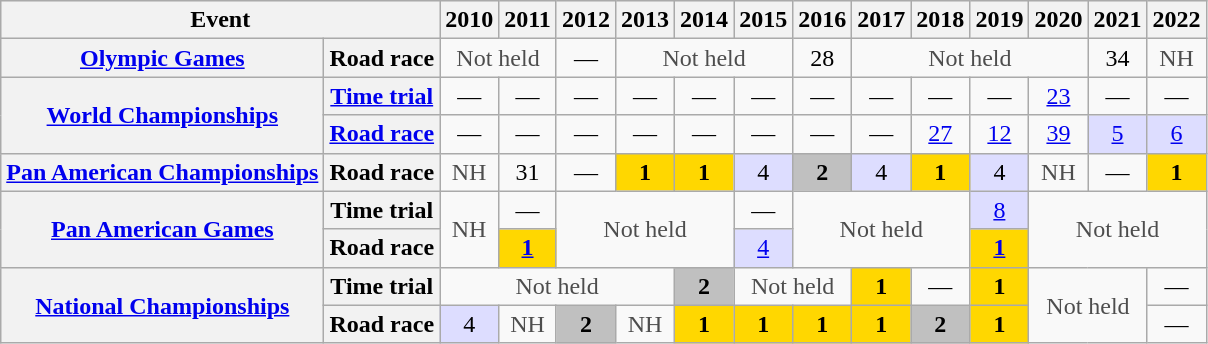<table class="wikitable plainrowheaders">
<tr style="background:#EEEEEE;">
<th scope="col" colspan=2>Event</th>
<th>2010</th>
<th>2011</th>
<th>2012</th>
<th>2013</th>
<th>2014</th>
<th>2015</th>
<th>2016</th>
<th>2017</th>
<th>2018</th>
<th>2019</th>
<th>2020</th>
<th>2021</th>
<th>2022</th>
</tr>
<tr style="text-align:center;">
<th scope="row" rowspan=1> <a href='#'>Olympic Games</a></th>
<th scope="row">Road race</th>
<td style="color:#4d4d4d;" colspan=2>Not held</td>
<td>—</td>
<td style="color:#4d4d4d;" colspan=3>Not held</td>
<td>28</td>
<td style="color:#4d4d4d;" colspan=4>Not held</td>
<td>34</td>
<td style="color:#4d4d4d;" colspan=1>NH</td>
</tr>
<tr style="text-align:center;">
<th scope="row" rowspan=2> <a href='#'>World Championships</a></th>
<th scope="row"><a href='#'>Time trial</a></th>
<td>—</td>
<td>—</td>
<td>—</td>
<td>—</td>
<td>—</td>
<td>—</td>
<td>—</td>
<td>—</td>
<td>—</td>
<td>—</td>
<td><a href='#'>23</a></td>
<td>—</td>
<td>—</td>
</tr>
<tr style="text-align:center;">
<th scope="row"><a href='#'>Road race</a></th>
<td>—</td>
<td>—</td>
<td>—</td>
<td>—</td>
<td>—</td>
<td>—</td>
<td>—</td>
<td>—</td>
<td><a href='#'>27</a></td>
<td><a href='#'>12</a></td>
<td><a href='#'>39</a></td>
<td style="background:#ddf;"><a href='#'>5</a></td>
<td style="background:#ddf;"><a href='#'>6</a></td>
</tr>
<tr style="text-align:center;">
<th scope="row" rowspan=1> <a href='#'>Pan American Championships</a></th>
<th scope="row">Road race</th>
<td style="color:#4d4d4d;" colspan=1>NH</td>
<td>31</td>
<td>—</td>
<th style="background:gold;">1</th>
<th style="background:gold;">1</th>
<td style="background:#ddf;">4</td>
<th style="background:silver;">2</th>
<td style="background:#ddf;">4</td>
<th style="background:gold;">1</th>
<td style="background:#ddf;">4</td>
<td style="color:#4d4d4d;" colspan=1>NH</td>
<td>—</td>
<th style="background:gold;">1</th>
</tr>
<tr style="text-align:center;">
<th scope="row" rowspan=2> <a href='#'>Pan American Games</a></th>
<th scope="row">Time trial</th>
<td style="color:#4d4d4d;" colspan=1 rowspan=2>NH</td>
<td>—</td>
<td style="color:#4d4d4d;" colspan=3 rowspan=2>Not held</td>
<td>—</td>
<td style="color:#4d4d4d;" colspan=3 rowspan=2>Not held</td>
<td style="background:#ddf;"><a href='#'>8</a></td>
<td style="color:#4d4d4d;" colspan=3 rowspan=2>Not held</td>
</tr>
<tr style="text-align:center;">
<th scope="row">Road race</th>
<th style="background:gold;"><a href='#'>1</a></th>
<td style="background:#ddf;"><a href='#'>4</a></td>
<th style="background:gold;"><a href='#'>1</a></th>
</tr>
<tr style="text-align:center;">
<th scope="row" rowspan=2> <a href='#'>National Championships</a></th>
<th scope="row">Time trial</th>
<td style="color:#4d4d4d;" colspan=4 rowspan=1>Not held</td>
<th style="background:silver;">2</th>
<td style="color:#4d4d4d;" colspan=2 rowspan=1>Not held</td>
<th style="background:gold;">1</th>
<td>—</td>
<th style="background:gold;">1</th>
<td style="color:#4d4d4d;" colspan=2 rowspan=2>Not held</td>
<td>—</td>
</tr>
<tr style="text-align:center;">
<th scope="row">Road race</th>
<td style="background:#ddf;">4</td>
<td style="color:#4d4d4d;" colspan=1 rowspan=1>NH</td>
<th style="background:silver;">2</th>
<td style="color:#4d4d4d;" colspan=1 rowspan=1>NH</td>
<th style="background:gold;">1</th>
<th style="background:gold;">1</th>
<th style="background:gold;">1</th>
<th style="background:gold;">1</th>
<th style="background:silver;">2</th>
<th style="background:gold;">1</th>
<td>—</td>
</tr>
</table>
